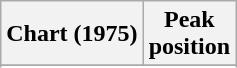<table class="wikitable sortable plainrowheaders" style="text-align:center">
<tr>
<th scope="col">Chart (1975)</th>
<th scope="col">Peak<br> position</th>
</tr>
<tr>
</tr>
<tr>
</tr>
<tr>
</tr>
<tr>
</tr>
<tr>
</tr>
</table>
